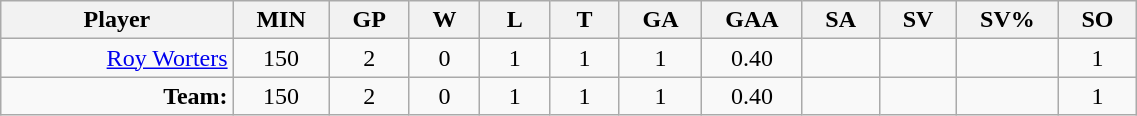<table class="wikitable sortable" width="60%">
<tr>
<th bgcolor="#DDDDFF" width="10%">Player</th>
<th width="3%" bgcolor="#DDDDFF">MIN</th>
<th width="3%" bgcolor="#DDDDFF">GP</th>
<th width="3%" bgcolor="#DDDDFF">W</th>
<th width="3%" bgcolor="#DDDDFF">L</th>
<th width="3%" bgcolor="#DDDDFF">T</th>
<th width="3%" bgcolor="#DDDDFF">GA</th>
<th width="3%" bgcolor="#DDDDFF">GAA</th>
<th width="3%" bgcolor="#DDDDFF">SA</th>
<th width="3%" bgcolor="#DDDDFF">SV</th>
<th width="3%" bgcolor="#DDDDFF">SV%</th>
<th width="3%" bgcolor="#DDDDFF">SO</th>
</tr>
<tr align="center">
<td align="right"><a href='#'>Roy Worters</a></td>
<td>150</td>
<td>2</td>
<td>0</td>
<td>1</td>
<td>1</td>
<td>1</td>
<td>0.40</td>
<td></td>
<td></td>
<td></td>
<td>1</td>
</tr>
<tr align="center">
<td align="right"><strong>Team:</strong></td>
<td>150</td>
<td>2</td>
<td>0</td>
<td>1</td>
<td>1</td>
<td>1</td>
<td>0.40</td>
<td></td>
<td></td>
<td></td>
<td>1</td>
</tr>
</table>
